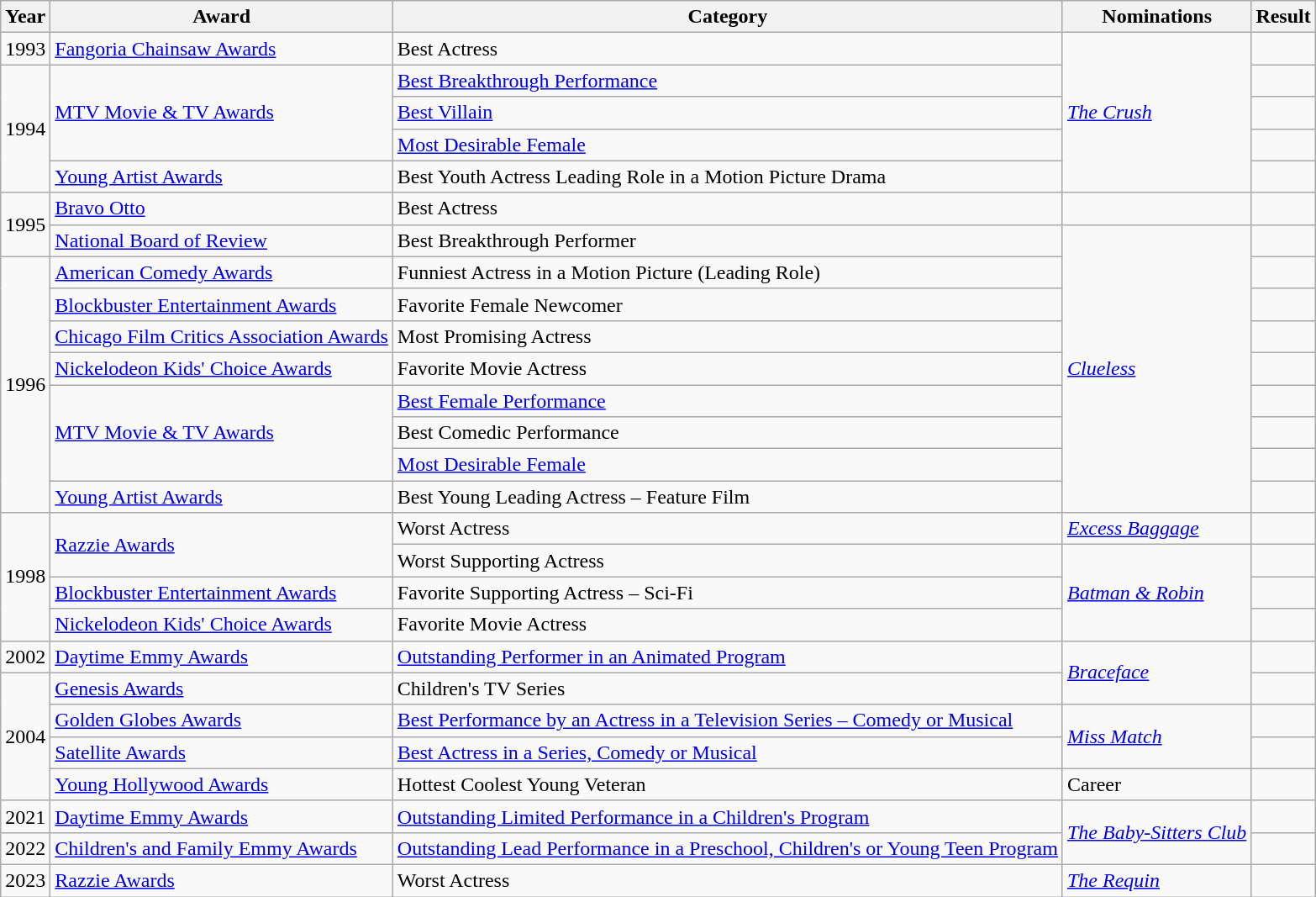<table class="wikitable">
<tr>
<th>Year</th>
<th>Award</th>
<th>Category</th>
<th>Nominations</th>
<th>Result</th>
</tr>
<tr>
<td>1993</td>
<td><a href='#'>Fangoria Chainsaw Awards</a></td>
<td>Best Actress</td>
<td rowspan=5><em><a href='#'>The Crush</a></em></td>
<td></td>
</tr>
<tr>
<td rowspan=4>1994</td>
<td rowspan=3><a href='#'>MTV Movie & TV Awards</a></td>
<td><a href='#'>Best Breakthrough Performance</a></td>
<td></td>
</tr>
<tr>
<td><a href='#'>Best Villain</a></td>
<td></td>
</tr>
<tr>
<td><a href='#'>Most Desirable Female</a></td>
<td></td>
</tr>
<tr>
<td><a href='#'>Young Artist Awards</a></td>
<td>Best Youth Actress Leading Role in a Motion Picture Drama</td>
<td></td>
</tr>
<tr>
<td rowspan=2>1995</td>
<td><a href='#'>Bravo Otto</a></td>
<td>Best Actress</td>
<td></td>
<td></td>
</tr>
<tr>
<td><a href='#'>National Board of Review</a></td>
<td>Best Breakthrough Performer</td>
<td rowspan=9><em><a href='#'>Clueless</a></em></td>
<td></td>
</tr>
<tr>
<td rowspan=8>1996</td>
<td><a href='#'>American Comedy Awards</a></td>
<td>Funniest Actress in a Motion Picture (Leading Role)</td>
<td></td>
</tr>
<tr>
<td><a href='#'>Blockbuster Entertainment Awards</a></td>
<td>Favorite Female Newcomer</td>
<td></td>
</tr>
<tr>
<td><a href='#'>Chicago Film Critics Association Awards</a></td>
<td>Most Promising Actress</td>
<td></td>
</tr>
<tr>
<td><a href='#'>Nickelodeon Kids' Choice Awards</a></td>
<td>Favorite Movie Actress</td>
<td></td>
</tr>
<tr>
<td rowspan=3><a href='#'>MTV Movie & TV Awards</a></td>
<td><a href='#'>Best Female Performance</a></td>
<td></td>
</tr>
<tr>
<td>Best Comedic Performance</td>
<td></td>
</tr>
<tr>
<td><a href='#'>Most Desirable Female</a></td>
<td></td>
</tr>
<tr>
<td><a href='#'>Young Artist Awards</a></td>
<td>Best Young Leading Actress – Feature Film</td>
<td></td>
</tr>
<tr>
<td rowspan=4>1998</td>
<td rowspan=2><a href='#'>Razzie Awards</a></td>
<td>Worst Actress</td>
<td><em><a href='#'>Excess Baggage</a></em></td>
<td></td>
</tr>
<tr>
<td>Worst Supporting Actress</td>
<td rowspan=3><em><a href='#'>Batman & Robin</a></em></td>
<td></td>
</tr>
<tr>
<td><a href='#'>Blockbuster Entertainment Awards</a></td>
<td>Favorite Supporting Actress – Sci-Fi</td>
<td></td>
</tr>
<tr>
<td><a href='#'>Nickelodeon Kids' Choice Awards</a></td>
<td>Favorite Movie Actress</td>
<td></td>
</tr>
<tr>
<td>2002</td>
<td><a href='#'>Daytime Emmy Awards</a></td>
<td><a href='#'>Outstanding Performer in an Animated Program</a></td>
<td rowspan=2><em><a href='#'>Braceface</a></em></td>
<td></td>
</tr>
<tr>
<td rowspan=4>2004</td>
<td><a href='#'>Genesis Awards</a></td>
<td>Children's TV Series</td>
<td></td>
</tr>
<tr>
<td><a href='#'>Golden Globes Awards</a></td>
<td><a href='#'>Best Performance by an Actress in a Television Series – Comedy or Musical</a></td>
<td rowspan=2><em><a href='#'>Miss Match</a></em></td>
<td></td>
</tr>
<tr>
<td><a href='#'>Satellite Awards</a></td>
<td><a href='#'>Best Actress in a Series, Comedy or Musical</a></td>
<td></td>
</tr>
<tr>
<td><a href='#'>Young Hollywood Awards</a></td>
<td>Hottest Coolest Young Veteran</td>
<td>Career</td>
<td></td>
</tr>
<tr>
<td>2021</td>
<td><a href='#'>Daytime Emmy Awards</a></td>
<td><a href='#'>Outstanding Limited Performance in a Children's Program</a></td>
<td rowspan=2><em><a href='#'>The Baby-Sitters Club</a></em></td>
<td></td>
</tr>
<tr>
<td>2022</td>
<td><a href='#'>Children's and Family Emmy Awards</a></td>
<td><a href='#'>Outstanding Lead Performance in a Preschool, Children's or Young Teen Program</a></td>
<td></td>
</tr>
<tr>
<td>2023</td>
<td><a href='#'>Razzie Awards</a></td>
<td>Worst Actress</td>
<td><em><a href='#'>The Requin</a></em></td>
<td></td>
</tr>
</table>
